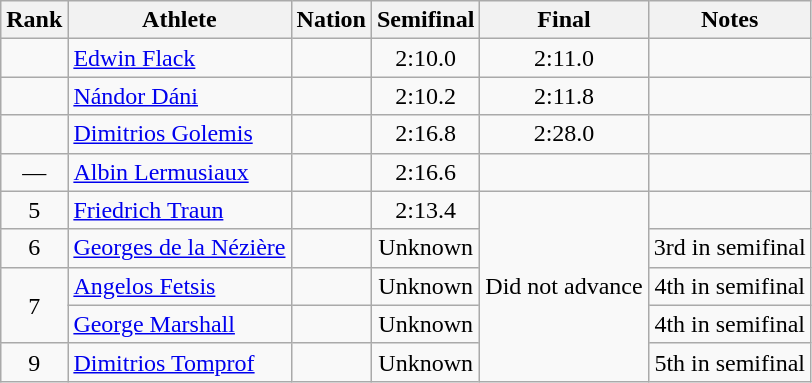<table class="wikitable sortable" style="text-align:center">
<tr>
<th>Rank</th>
<th>Athlete</th>
<th>Nation</th>
<th>Semifinal</th>
<th>Final</th>
<th>Notes</th>
</tr>
<tr>
<td></td>
<td align=left><a href='#'>Edwin Flack</a></td>
<td align=left></td>
<td>2:10.0</td>
<td>2:11.0</td>
<td></td>
</tr>
<tr>
<td></td>
<td align=left><a href='#'>Nándor Dáni</a></td>
<td align=left></td>
<td>2:10.2</td>
<td>2:11.8</td>
<td></td>
</tr>
<tr>
<td></td>
<td align=left><a href='#'>Dimitrios Golemis</a></td>
<td align=left></td>
<td>2:16.8</td>
<td>2:28.0</td>
<td></td>
</tr>
<tr>
<td data-sort-value=4>—</td>
<td align=left><a href='#'>Albin Lermusiaux</a></td>
<td align=left></td>
<td>2:16.6</td>
<td data-sort-value=9:99.9></td>
<td></td>
</tr>
<tr>
<td>5</td>
<td align=left><a href='#'>Friedrich Traun</a></td>
<td align=left></td>
<td>2:13.4</td>
<td rowspan=5 data-sort-value=9:99.9>Did not advance</td>
<td></td>
</tr>
<tr>
<td>6</td>
<td align=left><a href='#'>Georges de la Nézière</a></td>
<td align=left></td>
<td data-sort-value=9:99.9>Unknown</td>
<td>3rd in semifinal</td>
</tr>
<tr>
<td rowspan=2>7</td>
<td align=left><a href='#'>Angelos Fetsis</a></td>
<td align=left></td>
<td data-sort-value=9:99.9>Unknown</td>
<td>4th in semifinal</td>
</tr>
<tr>
<td align=left><a href='#'>George Marshall</a></td>
<td align=left></td>
<td data-sort-value=9:99.9>Unknown</td>
<td>4th in semifinal</td>
</tr>
<tr>
<td>9</td>
<td align=left><a href='#'>Dimitrios Tomprof</a></td>
<td align=left></td>
<td data-sort-value=9:99.9>Unknown</td>
<td>5th in semifinal</td>
</tr>
</table>
